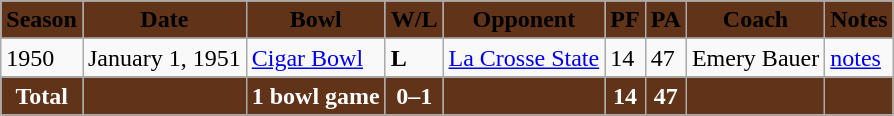<table class="wikitable">
<tr style="background: #613318" align=center>
<td><span><strong>Season</strong></span></td>
<td><span><strong>Date</strong></span></td>
<td><span><strong>Bowl</strong></span></td>
<td><span><strong>W/L</strong></span></td>
<td><span><strong>Opponent</strong></span></td>
<td><span><strong>PF</strong></span></td>
<td><span><strong>PA</strong></span></td>
<td><span><strong>Coach</strong></span></td>
<td><span><strong>Notes</strong></span></td>
</tr>
<tr align=center>
</tr>
<tr>
<td>1950</td>
<td>January 1, 1951</td>
<td><a href='#'>Cigar Bowl</a></td>
<td><strong>L</strong></td>
<td><a href='#'>La Crosse State</a></td>
<td>14</td>
<td>47</td>
<td>Emery Bauer</td>
<td><a href='#'>notes</a></td>
</tr>
<tr>
</tr>
<tr align=center>
</tr>
<tr style="background: #613318;color: white" align=center>
<td><strong>Total</strong></td>
<td></td>
<td><strong>1 bowl game</strong></td>
<td><strong>0–1</strong></td>
<td></td>
<td><strong>14</strong></td>
<td><strong>47</strong></td>
<td></td>
<td></td>
</tr>
</table>
